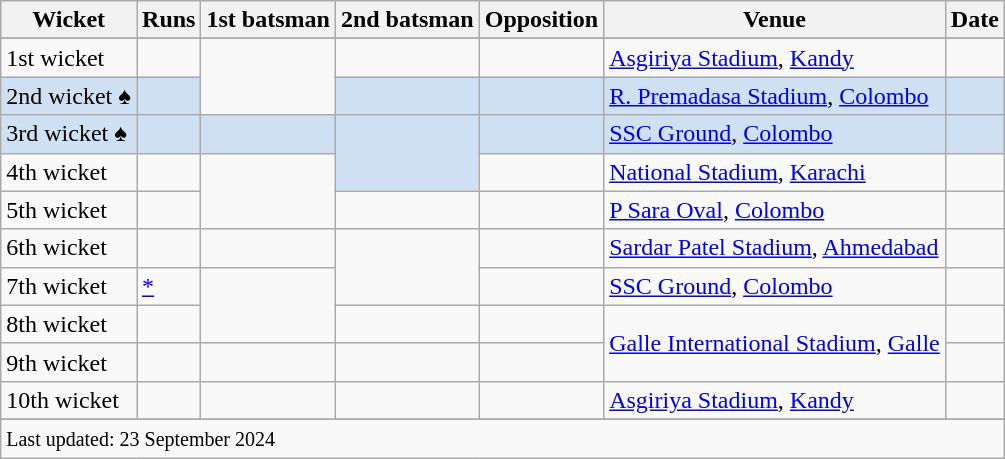<table class="wikitable sortable">
<tr>
<th>Wicket</th>
<th>Runs</th>
<th>1st batsman</th>
<th>2nd batsman</th>
<th>Opposition</th>
<th>Venue</th>
<th>Date</th>
</tr>
<tr class="unsortable">
</tr>
<tr>
<td>1st wicket</td>
<td></td>
<td rowspan=2></td>
<td></td>
<td></td>
<td><a href='#'>Asgiriya Stadium</a>, <a href='#'>Kandy</a></td>
<td></td>
</tr>
<tr style="background:#cee0f2">
<td>2nd wicket ♠</td>
<td></td>
<td></td>
<td></td>
<td><a href='#'>R. Premadasa Stadium</a>, <a href='#'>Colombo</a></td>
<td></td>
</tr>
<tr style="background:#cee0f2">
<td>3rd wicket ♠</td>
<td></td>
<td></td>
<td rowspan=2></td>
<td></td>
<td><a href='#'>SSC Ground</a>, <a href='#'>Colombo</a></td>
<td></td>
</tr>
<tr>
<td>4th wicket</td>
<td></td>
<td rowspan=2></td>
<td></td>
<td><a href='#'>National Stadium</a>, <a href='#'>Karachi</a></td>
<td></td>
</tr>
<tr>
<td>5th wicket</td>
<td></td>
<td></td>
<td></td>
<td><a href='#'>P Sara Oval</a>, <a href='#'>Colombo</a></td>
<td></td>
</tr>
<tr>
<td>6th wicket</td>
<td></td>
<td></td>
<td rowspan=2></td>
<td></td>
<td><a href='#'>Sardar Patel Stadium</a>, <a href='#'>Ahmedabad</a></td>
<td></td>
</tr>
<tr>
<td>7th wicket</td>
<td><a href='#'>*</a></td>
<td rowspan=2></td>
<td></td>
<td><a href='#'>SSC Ground</a>, <a href='#'>Colombo</a></td>
<td></td>
</tr>
<tr>
<td>8th wicket</td>
<td></td>
<td></td>
<td></td>
<td rowspan=2><a href='#'>Galle International Stadium</a>, <a href='#'>Galle</a></td>
<td></td>
</tr>
<tr>
<td>9th wicket</td>
<td></td>
<td></td>
<td></td>
<td></td>
<td></td>
</tr>
<tr>
<td>10th wicket</td>
<td></td>
<td></td>
<td></td>
<td></td>
<td><a href='#'>Asgiriya Stadium</a>, <a href='#'>Kandy</a></td>
<td></td>
</tr>
<tr>
</tr>
<tr class=sortbottom>
<td colspan=7><small>Last updated: 23 September 2024</small></td>
</tr>
</table>
